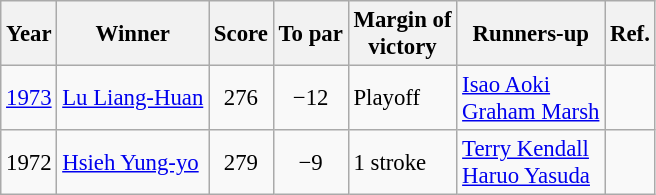<table class="wikitable" style="font-size:95%">
<tr>
<th>Year</th>
<th>Winner</th>
<th>Score</th>
<th>To par</th>
<th>Margin of<br>victory</th>
<th>Runners-up</th>
<th>Ref.</th>
</tr>
<tr>
<td><a href='#'>1973</a></td>
<td> <a href='#'>Lu Liang-Huan</a></td>
<td align=center>276</td>
<td align=center>−12</td>
<td>Playoff</td>
<td> <a href='#'>Isao Aoki</a><br> <a href='#'>Graham Marsh</a></td>
<td></td>
</tr>
<tr>
<td>1972</td>
<td> <a href='#'>Hsieh Yung-yo</a></td>
<td align=center>279</td>
<td align=center>−9</td>
<td>1 stroke</td>
<td> <a href='#'>Terry Kendall</a><br> <a href='#'>Haruo Yasuda</a></td>
<td></td>
</tr>
</table>
